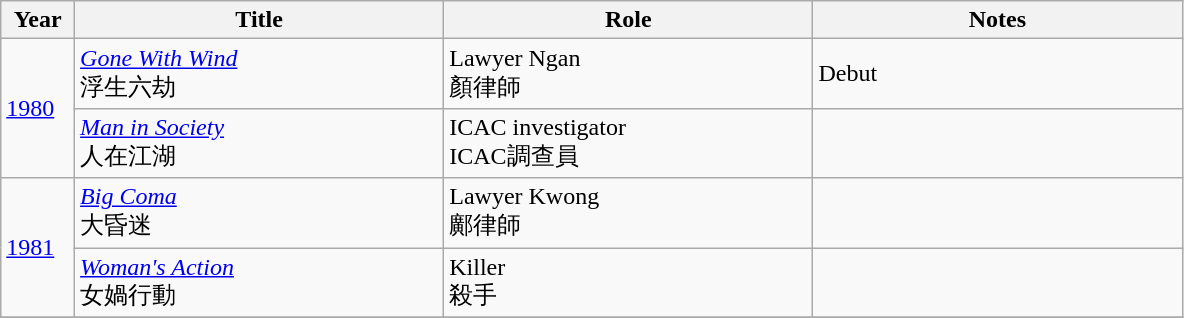<table class="wikitable">
<tr>
<th width=5%>Year</th>
<th width=25%>Title</th>
<th width=25%>Role</th>
<th width=25%>Notes</th>
</tr>
<tr>
<td rowspan="2"><a href='#'>1980</a></td>
<td><em><a href='#'>Gone With Wind</a></em><br>浮生六劫</td>
<td>Lawyer Ngan<br>顏律師</td>
<td>Debut</td>
</tr>
<tr>
<td><em><a href='#'>Man in Society</a></em><br>人在江湖</td>
<td>ICAC investigator<br>ICAC調查員</td>
<td></td>
</tr>
<tr>
<td rowspan="2"><a href='#'>1981</a></td>
<td><em><a href='#'>Big Coma</a></em><br>大昏迷</td>
<td>Lawyer Kwong<br>鄺律師</td>
<td></td>
</tr>
<tr>
<td><em><a href='#'>Woman's Action</a></em><br>女媧行動</td>
<td>Killer<br>殺手</td>
<td></td>
</tr>
<tr>
</tr>
</table>
